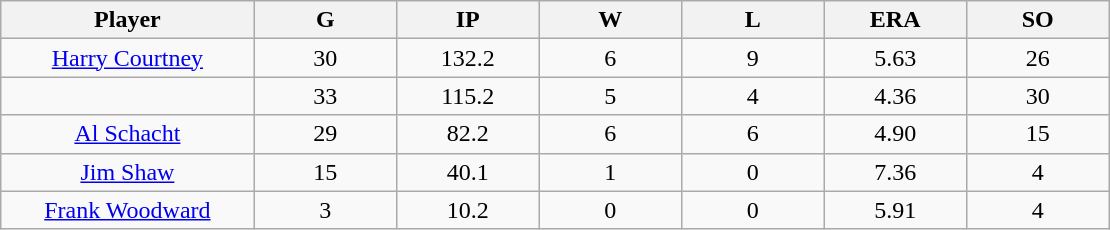<table class="wikitable sortable">
<tr>
<th bgcolor="#DDDDFF" width="16%">Player</th>
<th bgcolor="#DDDDFF" width="9%">G</th>
<th bgcolor="#DDDDFF" width="9%">IP</th>
<th bgcolor="#DDDDFF" width="9%">W</th>
<th bgcolor="#DDDDFF" width="9%">L</th>
<th bgcolor="#DDDDFF" width="9%">ERA</th>
<th bgcolor="#DDDDFF" width="9%">SO</th>
</tr>
<tr align="center">
<td><a href='#'>Harry Courtney</a></td>
<td>30</td>
<td>132.2</td>
<td>6</td>
<td>9</td>
<td>5.63</td>
<td>26</td>
</tr>
<tr align="center">
<td></td>
<td>33</td>
<td>115.2</td>
<td>5</td>
<td>4</td>
<td>4.36</td>
<td>30</td>
</tr>
<tr align="center">
<td><a href='#'>Al Schacht</a></td>
<td>29</td>
<td>82.2</td>
<td>6</td>
<td>6</td>
<td>4.90</td>
<td>15</td>
</tr>
<tr align="center">
<td><a href='#'>Jim Shaw</a></td>
<td>15</td>
<td>40.1</td>
<td>1</td>
<td>0</td>
<td>7.36</td>
<td>4</td>
</tr>
<tr align="center">
<td><a href='#'>Frank Woodward</a></td>
<td>3</td>
<td>10.2</td>
<td>0</td>
<td>0</td>
<td>5.91</td>
<td>4</td>
</tr>
</table>
